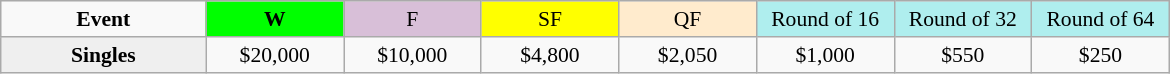<table class=wikitable style=font-size:90%;text-align:center>
<tr>
<td style="width:130px"><strong>Event</strong></td>
<td style="width:85px; background:lime"><strong>W</strong></td>
<td style="width:85px; background:thistle">F</td>
<td style="width:85px; background:#ffff00">SF</td>
<td style="width:85px; background:#ffebcd">QF</td>
<td style="width:85px; background:#afeeee">Round of 16</td>
<td style="width:85px; background:#afeeee">Round of 32</td>
<td style="width:85px; background:#afeeee">Round of 64</td>
</tr>
<tr>
<th style=background:#efefef>Singles </th>
<td>$20,000</td>
<td>$10,000</td>
<td>$4,800</td>
<td>$2,050</td>
<td>$1,000</td>
<td>$550</td>
<td>$250</td>
</tr>
</table>
